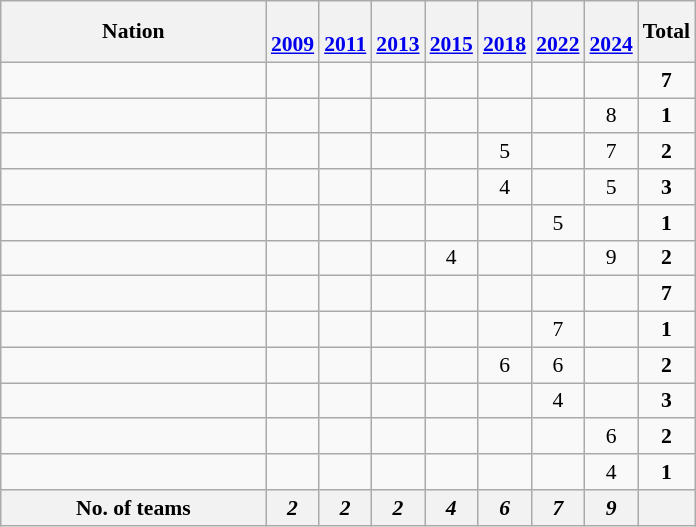<table class="wikitable" style="text-align:center; font-size:90%">
<tr>
<th width=170>Nation</th>
<th><br><a href='#'>2009</a></th>
<th><br><a href='#'>2011</a></th>
<th><br><a href='#'>2013</a></th>
<th><br><a href='#'>2015</a></th>
<th><br><a href='#'>2018</a></th>
<th><br><a href='#'>2022</a></th>
<th><br><a href='#'>2024</a></th>
<th>Total</th>
</tr>
<tr>
<td align=left></td>
<td></td>
<td></td>
<td></td>
<td></td>
<td></td>
<td></td>
<td></td>
<td><strong>7</strong></td>
</tr>
<tr>
<td align=left></td>
<td></td>
<td></td>
<td></td>
<td></td>
<td></td>
<td></td>
<td>8</td>
<td><strong>1</strong></td>
</tr>
<tr>
<td align=left></td>
<td></td>
<td></td>
<td></td>
<td></td>
<td>5</td>
<td></td>
<td>7</td>
<td><strong>2</strong></td>
</tr>
<tr>
<td align=left></td>
<td></td>
<td></td>
<td></td>
<td></td>
<td>4</td>
<td></td>
<td>5</td>
<td><strong>3</strong></td>
</tr>
<tr>
<td align=left></td>
<td></td>
<td></td>
<td></td>
<td></td>
<td></td>
<td>5</td>
<td></td>
<td><strong>1</strong></td>
</tr>
<tr>
<td align=left></td>
<td></td>
<td></td>
<td></td>
<td>4</td>
<td></td>
<td></td>
<td>9</td>
<td><strong>2</strong></td>
</tr>
<tr>
<td align=left></td>
<td></td>
<td></td>
<td></td>
<td></td>
<td></td>
<td></td>
<td></td>
<td><strong>7</strong></td>
</tr>
<tr>
<td align=left></td>
<td></td>
<td></td>
<td></td>
<td></td>
<td></td>
<td>7</td>
<td></td>
<td><strong>1</strong></td>
</tr>
<tr>
<td align=left></td>
<td></td>
<td></td>
<td></td>
<td></td>
<td>6</td>
<td>6</td>
<td></td>
<td><strong>2</strong></td>
</tr>
<tr>
<td align=left></td>
<td></td>
<td></td>
<td></td>
<td></td>
<td></td>
<td>4</td>
<td></td>
<td><strong>3</strong></td>
</tr>
<tr>
<td align=left></td>
<td></td>
<td></td>
<td></td>
<td></td>
<td></td>
<td></td>
<td>6</td>
<td><strong>2</strong></td>
</tr>
<tr>
<td align=left></td>
<td></td>
<td></td>
<td></td>
<td></td>
<td></td>
<td></td>
<td>4</td>
<td><strong>1</strong></td>
</tr>
<tr>
<th>No. of teams</th>
<th><em>2</em></th>
<th><em>2</em></th>
<th><em>2</em></th>
<th><em>4</em></th>
<th><em>6</em></th>
<th><em>7</em></th>
<th><em>9</em></th>
<th></th>
</tr>
</table>
